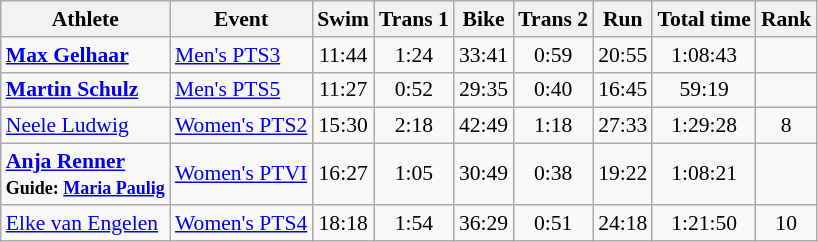<table class=wikitable style="font-size:90%">
<tr>
<th>Athlete</th>
<th>Event</th>
<th>Swim</th>
<th>Trans 1</th>
<th>Bike</th>
<th>Trans 2</th>
<th>Run</th>
<th>Total time</th>
<th>Rank</th>
</tr>
<tr align=center>
<td align=left><strong><a href='#'>Max Gelhaar</a></strong></td>
<td align=left><a href='#'>Men's PTS3</a></td>
<td>11:44</td>
<td>1:24</td>
<td>33:41</td>
<td>0:59</td>
<td>20:55</td>
<td>1:08:43</td>
<td></td>
</tr>
<tr align=center>
<td align=left><strong><a href='#'>Martin Schulz</a></strong></td>
<td align=left><a href='#'>Men's PTS5</a></td>
<td>11:27</td>
<td>0:52</td>
<td>29:35</td>
<td>0:40</td>
<td>16:45</td>
<td>59:19</td>
<td></td>
</tr>
<tr align=center>
<td align=left><a href='#'>Neele Ludwig</a></td>
<td align=left><a href='#'>Women's PTS2</a></td>
<td>15:30</td>
<td>2:18</td>
<td>42:49</td>
<td>1:18</td>
<td>27:33</td>
<td>1:29:28</td>
<td>8</td>
</tr>
<tr align=center>
<td align=left><strong><a href='#'>Anja Renner</a><br><small>Guide: <a href='#'>Maria Paulig</a></small></strong></td>
<td align=left><a href='#'>Women's PTVI</a></td>
<td>16:27</td>
<td>1:05</td>
<td>30:49</td>
<td>0:38</td>
<td>19:22</td>
<td>1:08:21</td>
<td></td>
</tr>
<tr align=center>
<td align=left><a href='#'>Elke van Engelen</a></td>
<td align=left><a href='#'>Women's PTS4</a></td>
<td>18:18</td>
<td>1:54</td>
<td>36:29</td>
<td>0:51</td>
<td>24:18</td>
<td>1:21:50</td>
<td>10</td>
</tr>
</table>
